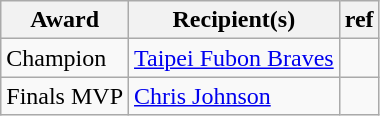<table class="wikitable">
<tr>
<th>Award</th>
<th>Recipient(s)</th>
<th>ref</th>
</tr>
<tr>
<td>Champion</td>
<td><a href='#'>Taipei Fubon Braves</a></td>
<td></td>
</tr>
<tr>
<td>Finals MVP</td>
<td><a href='#'>Chris Johnson</a></td>
<td></td>
</tr>
</table>
